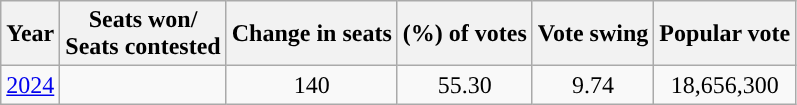<table class="wikitable sortable">
<tr>
<th style="background-color:">Year</th>
<th style="background-color:">Seats won/<br>Seats contested</th>
<th style="background-color:">Change in seats</th>
<th style="background-color:">(%) of votes</th>
<th style="background-color:">Vote swing</th>
<th style="background-color:">Popular vote</th>
</tr>
<tr style="text-align:center;">
<td><a href='#'>2024</a></td>
<td></td>
<td> 140</td>
<td>55.30</td>
<td> 9.74</td>
<td>18,656,300</td>
</tr>
</table>
